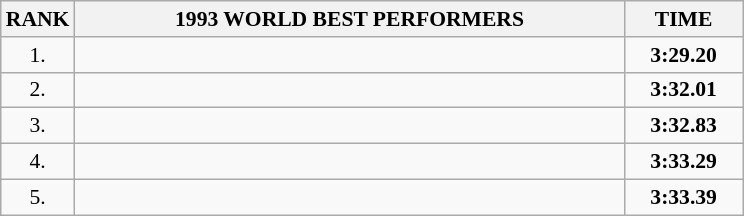<table class="wikitable" style="border-collapse: collapse; font-size: 90%;">
<tr>
<th>RANK</th>
<th align="center" style="width: 25em">1993 WORLD BEST PERFORMERS</th>
<th align="center" style="width: 5em">TIME</th>
</tr>
<tr>
<td align="center">1.</td>
<td></td>
<td align="center"><strong>3:29.20</strong></td>
</tr>
<tr>
<td align="center">2.</td>
<td></td>
<td align="center"><strong>3:32.01</strong></td>
</tr>
<tr>
<td align="center">3.</td>
<td></td>
<td align="center"><strong>3:32.83</strong></td>
</tr>
<tr>
<td align="center">4.</td>
<td></td>
<td align="center"><strong>3:33.29</strong></td>
</tr>
<tr>
<td align="center">5.</td>
<td></td>
<td align="center"><strong>3:33.39</strong></td>
</tr>
</table>
